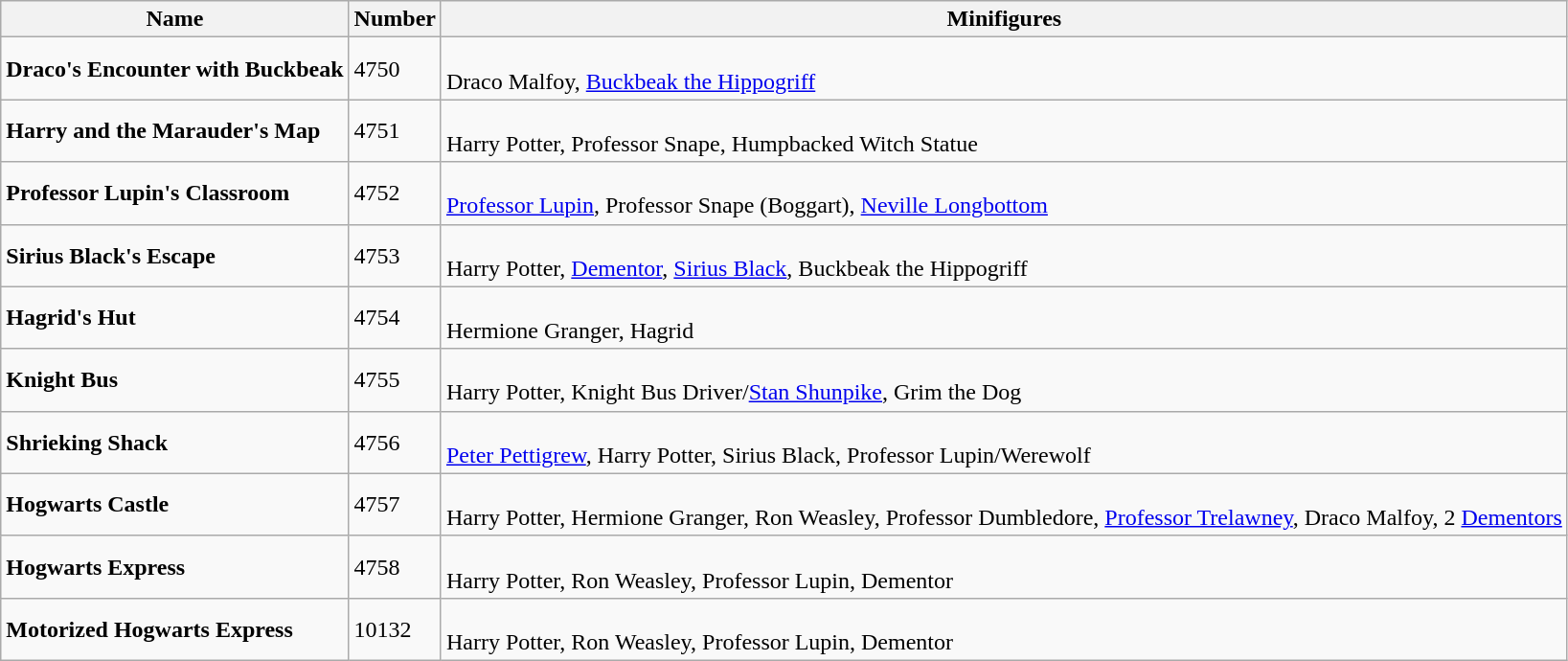<table class="wikitable">
<tr>
<th>Name</th>
<th>Number</th>
<th>Minifigures</th>
</tr>
<tr>
<td><strong>Draco's Encounter with Buckbeak</strong></td>
<td>4750</td>
<td><br>Draco Malfoy, <a href='#'>Buckbeak the Hippogriff</a></td>
</tr>
<tr>
<td><strong>Harry and the Marauder's Map</strong></td>
<td>4751</td>
<td><br>Harry Potter, Professor Snape, Humpbacked Witch Statue</td>
</tr>
<tr>
<td><strong>Professor Lupin's Classroom</strong></td>
<td>4752</td>
<td><br><a href='#'>Professor Lupin</a>, Professor Snape (Boggart), <a href='#'>Neville Longbottom</a></td>
</tr>
<tr>
<td><strong>Sirius Black's Escape</strong></td>
<td>4753</td>
<td><br>Harry Potter, <a href='#'>Dementor</a>, <a href='#'>Sirius Black</a>, Buckbeak the Hippogriff</td>
</tr>
<tr>
<td><strong>Hagrid's Hut</strong></td>
<td>4754</td>
<td><br>Hermione Granger, Hagrid</td>
</tr>
<tr>
<td><strong>Knight Bus</strong></td>
<td>4755</td>
<td><br>Harry Potter, Knight Bus Driver/<a href='#'>Stan Shunpike</a>, Grim the Dog</td>
</tr>
<tr>
<td><strong>Shrieking Shack</strong></td>
<td>4756</td>
<td><br><a href='#'>Peter Pettigrew</a>, Harry Potter, Sirius Black, Professor Lupin/Werewolf</td>
</tr>
<tr>
<td><strong>Hogwarts Castle</strong></td>
<td>4757</td>
<td><br>Harry Potter, Hermione Granger, Ron Weasley, Professor Dumbledore, <a href='#'>Professor Trelawney</a>, Draco Malfoy, 2 <a href='#'>Dementors</a></td>
</tr>
<tr>
<td><strong>Hogwarts Express</strong></td>
<td>4758</td>
<td><br>Harry Potter, Ron Weasley, Professor Lupin, Dementor</td>
</tr>
<tr>
<td><strong>Motorized Hogwarts Express</strong></td>
<td>10132</td>
<td><br>Harry Potter, Ron Weasley, Professor Lupin, Dementor</td>
</tr>
</table>
